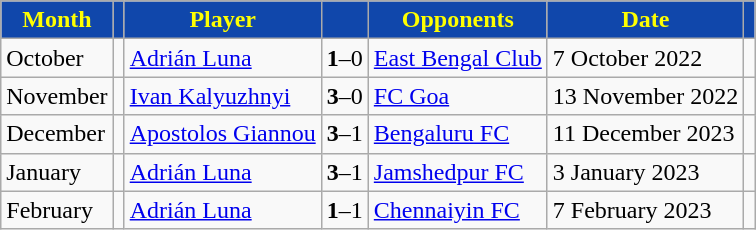<table class="wikitable" style="text-align:left">
<tr>
<td style="background:#1047AB; color:#FFFF00; text-align:center;"><strong>Month</strong></td>
<td style="background:#1047AB; color:#FFFF00; text-align:center;"><strong></strong></td>
<td style="background:#1047AB; color:#FFFF00; text-align:center;"><strong>Player</strong></td>
<td style="background:#1047AB; color:#FFFF00; text-align:center;"><strong></strong></td>
<td style="background:#1047AB; color:#FFFF00; text-align:center;"><strong>Opponents</strong></td>
<td style="background:#1047AB; color:#FFFF00; text-align:center;"><strong>Date</strong></td>
<td style="background:#1047AB; color:#FFFF00; text-align:center;"><strong></strong></td>
</tr>
<tr>
<td>October</td>
<td></td>
<td><a href='#'>Adrián Luna</a></td>
<td><strong>1</strong>–0</td>
<td><a href='#'>East Bengal Club</a></td>
<td>7 October 2022</td>
<td></td>
</tr>
<tr>
<td>November</td>
<td></td>
<td><a href='#'>Ivan Kalyuzhnyi</a></td>
<td><strong>3</strong>–0</td>
<td><a href='#'>FC Goa</a></td>
<td>13 November 2022</td>
<td></td>
</tr>
<tr>
<td>December</td>
<td></td>
<td><a href='#'>Apostolos Giannou</a></td>
<td><strong>3</strong>–1</td>
<td><a href='#'>Bengaluru FC</a></td>
<td>11 December 2023</td>
<td></td>
</tr>
<tr>
<td>January</td>
<td></td>
<td><a href='#'>Adrián Luna</a></td>
<td><strong>3</strong>–1</td>
<td><a href='#'>Jamshedpur FC</a></td>
<td>3 January 2023</td>
<td></td>
</tr>
<tr>
<td>February</td>
<td></td>
<td><a href='#'>Adrián Luna</a></td>
<td><strong>1</strong>–1</td>
<td><a href='#'>Chennaiyin FC</a></td>
<td>7 February 2023</td>
<td></td>
</tr>
</table>
